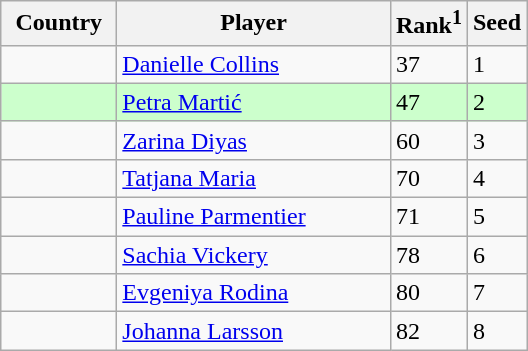<table class="sortable wikitable">
<tr>
<th width="70">Country</th>
<th width="175">Player</th>
<th>Rank<sup>1</sup></th>
<th>Seed</th>
</tr>
<tr>
<td></td>
<td><a href='#'>Danielle Collins</a></td>
<td>37</td>
<td>1</td>
</tr>
<tr style="background:#cfc;">
<td></td>
<td><a href='#'>Petra Martić</a></td>
<td>47</td>
<td>2</td>
</tr>
<tr>
<td></td>
<td><a href='#'>Zarina Diyas</a></td>
<td>60</td>
<td>3</td>
</tr>
<tr>
<td></td>
<td><a href='#'>Tatjana Maria</a></td>
<td>70</td>
<td>4</td>
</tr>
<tr>
<td></td>
<td><a href='#'>Pauline Parmentier</a></td>
<td>71</td>
<td>5</td>
</tr>
<tr>
<td></td>
<td><a href='#'>Sachia Vickery</a></td>
<td>78</td>
<td>6</td>
</tr>
<tr>
<td></td>
<td><a href='#'>Evgeniya Rodina</a></td>
<td>80</td>
<td>7</td>
</tr>
<tr>
<td></td>
<td><a href='#'>Johanna Larsson</a></td>
<td>82</td>
<td>8</td>
</tr>
</table>
